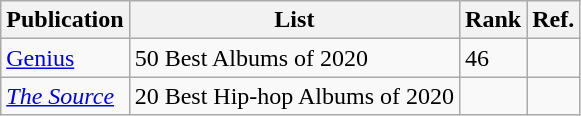<table class="wikitable">
<tr>
<th>Publication</th>
<th>List</th>
<th>Rank</th>
<th>Ref.</th>
</tr>
<tr>
<td><a href='#'>Genius</a></td>
<td>50 Best Albums of 2020</td>
<td>46</td>
<td></td>
</tr>
<tr>
<td><em><a href='#'>The Source</a></em></td>
<td>20 Best Hip-hop Albums of 2020</td>
<td></td>
<td></td>
</tr>
</table>
